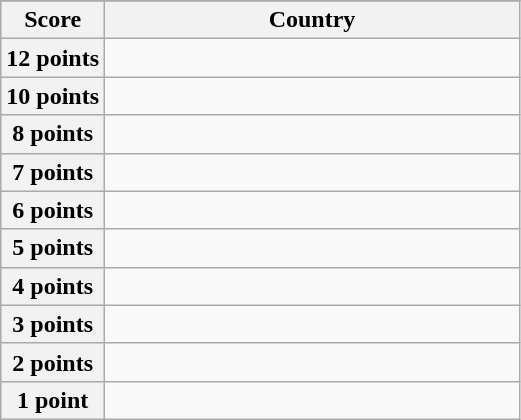<table class="wikitable">
<tr>
</tr>
<tr>
<th scope="col" width="20%">Score</th>
<th scope="col">Country</th>
</tr>
<tr>
<th scope="row">12 points</th>
<td></td>
</tr>
<tr>
<th scope="row">10 points</th>
<td></td>
</tr>
<tr>
<th scope="row">8 points</th>
<td></td>
</tr>
<tr>
<th scope="row">7 points</th>
<td></td>
</tr>
<tr>
<th scope="row">6 points</th>
<td></td>
</tr>
<tr>
<th scope="row">5 points</th>
<td></td>
</tr>
<tr>
<th scope="row">4 points</th>
<td></td>
</tr>
<tr>
<th scope="row">3 points</th>
<td></td>
</tr>
<tr>
<th scope="row">2 points</th>
<td></td>
</tr>
<tr>
<th scope="row">1 point</th>
<td></td>
</tr>
</table>
